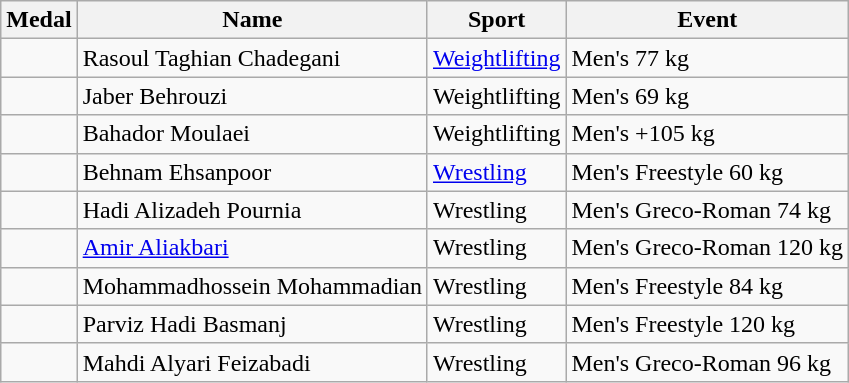<table class="wikitable sortable">
<tr>
<th>Medal</th>
<th>Name</th>
<th>Sport</th>
<th>Event</th>
</tr>
<tr>
<td></td>
<td>Rasoul Taghian Chadegani</td>
<td><a href='#'>Weightlifting</a></td>
<td>Men's 77 kg</td>
</tr>
<tr>
<td></td>
<td>Jaber Behrouzi</td>
<td>Weightlifting</td>
<td>Men's 69 kg</td>
</tr>
<tr>
<td></td>
<td>Bahador Moulaei</td>
<td>Weightlifting</td>
<td>Men's +105 kg</td>
</tr>
<tr>
<td></td>
<td>Behnam Ehsanpoor</td>
<td><a href='#'>Wrestling</a></td>
<td>Men's Freestyle 60 kg</td>
</tr>
<tr>
<td></td>
<td>Hadi Alizadeh Pournia</td>
<td>Wrestling</td>
<td>Men's Greco-Roman 74 kg</td>
</tr>
<tr>
<td></td>
<td><a href='#'>Amir Aliakbari</a></td>
<td>Wrestling</td>
<td>Men's Greco-Roman 120 kg</td>
</tr>
<tr>
<td></td>
<td>Mohammadhossein Mohammadian</td>
<td>Wrestling</td>
<td>Men's Freestyle 84 kg</td>
</tr>
<tr>
<td></td>
<td>Parviz Hadi Basmanj</td>
<td>Wrestling</td>
<td>Men's Freestyle 120 kg</td>
</tr>
<tr>
<td></td>
<td>Mahdi Alyari Feizabadi</td>
<td>Wrestling</td>
<td>Men's Greco-Roman 96 kg</td>
</tr>
</table>
